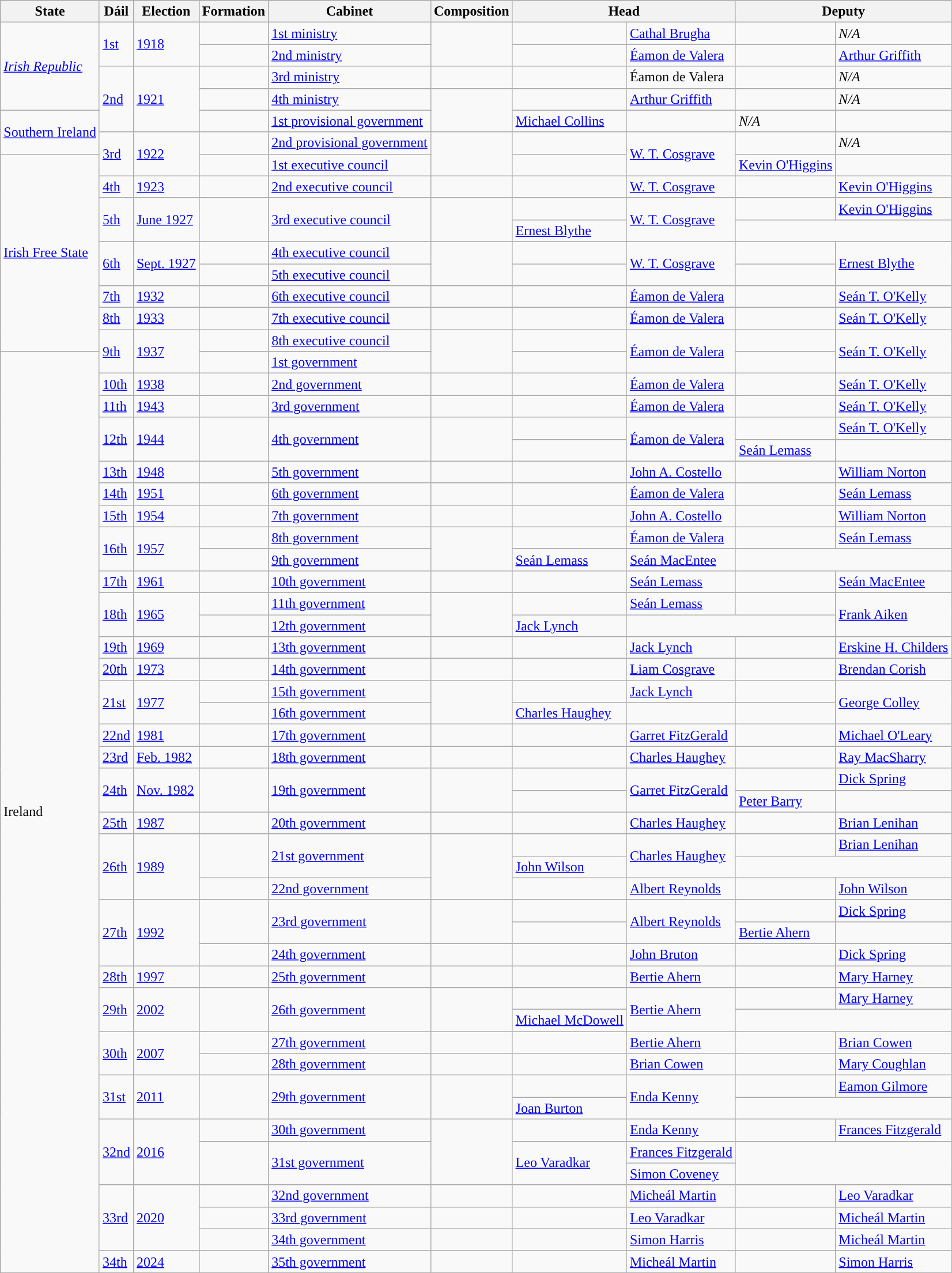<table class="wikitable sortable">
<tr>
<th>State</th>
<th>Dáil</th>
<th>Election</th>
<th>Formation</th>
<th>Cabinet</th>
<th>Composition</th>
<th colspan="2">Head</th>
<th colspan="2">Deputy</th>
</tr>
<tr>
<td rowspan="4"><em><a href='#'>Irish Republic</a></em></td>
<td rowspan="2" data-sort-value="01.1"><a href='#'>1st</a></td>
<td data-sort-value="1918" rowspan="2"><a href='#'>1918</a></td>
<td></td>
<td data-sort-value="Ministry.01"><a href='#'>1st ministry</a></td>
<td data-sort-value="Sinn Fein" rowspan="2"></td>
<td style="background-color: "></td>
<td data-sort-value="Brugha"><a href='#'>Cathal Brugha</a></td>
<td style="background-color: #f9f9f9"></td>
<td data-sort-value="-"><em>N/A</em></td>
</tr>
<tr>
<td></td>
<td data-sort-value="Ministry.02"><a href='#'>2nd ministry</a></td>
<td style="background-color: "></td>
<td data-sort-value="de Valera"><a href='#'>Éamon de Valera</a></td>
<td style="background-color: #f9f9f9"></td>
<td data-sort-value="Griffith, Arthur"><a href='#'>Arthur Griffith</a></td>
</tr>
<tr>
<td data-sort-value="02" rowspan="3"><a href='#'>2nd</a></td>
<td data-sort-value="1921" rowspan="3"><a href='#'>1921</a></td>
<td></td>
<td data-sort-value="Ministry.03"><a href='#'>3rd ministry</a></td>
<td data-sort-value="Sinn Fein"></td>
<td style="background-color: "></td>
<td data-sort-value="de Valera">Éamon de Valera</td>
<td style="background-color: #f9f9f9"></td>
<td data-sort-value="-"><em>N/A</em></td>
</tr>
<tr>
<td></td>
<td data-sort-value="Ministry.04"><a href='#'>4th ministry</a></td>
<td data-sort-value="Sinn Fein (PT)" rowspan="2"></td>
<td style="background-color: "></td>
<td data-sort-value="Griffith"><a href='#'>Arthur Griffith</a></td>
<td style="background-color: #f9f9f9"></td>
<td data-sort-value="-"><em>N/A</em></td>
</tr>
<tr>
<td rowspan="2"><a href='#'>Southern Ireland</a></td>
<td></td>
<td data-sort-value="Provisional.01"><a href='#'>1st provisional government</a></td>
<td data-sort-value="Collins, Micha1el"><a href='#'>Michael Collins</a></td>
<td style="background-color: #f9f9f9"></td>
<td data-sort-value="-"><em>N/A</em></td>
</tr>
<tr>
<td data-sort-value="03" rowspan="2"><a href='#'>3rd</a></td>
<td data-sort-value="1922.3" rowspan="2"><a href='#'>1922</a></td>
<td></td>
<td data-sort-value="Provisional.02"><a href='#'>2nd provisional government</a></td>
<td data-sort-value="Sinn Fein (PT)" rowspan="2"></td>
<td style="background-color: "></td>
<td data-sort-value="Cosgrave, W. T." rowspan="2"><a href='#'>W. T. Cosgrave</a></td>
<td style="background-color: #f9f9f9"></td>
<td data-sort-value="-"><em>N/A</em></td>
</tr>
<tr>
<td rowspan="9"><a href='#'>Irish Free State</a></td>
<td></td>
<td data-sort-value="Executive.01"><a href='#'>1st executive council</a></td>
<td style="background-color: "></td>
<td data-sort-value="O Higgins, Kevin"><a href='#'>Kevin O'Higgins</a></td>
</tr>
<tr>
<td data-sort-value="04"><a href='#'>4th</a></td>
<td data-sort-value="1923"><a href='#'>1923</a></td>
<td></td>
<td data-sort-value="Executive.02"><a href='#'>2nd executive council</a></td>
<td data-sort-value="Cumann na nGaedheal"></td>
<td style="background-color: "></td>
<td data-sort-value="Cosgrave, W. T."><a href='#'>W. T. Cosgrave</a></td>
<td style="background-color: "></td>
<td data-sort-value="O Higgins, Kevin"><a href='#'>Kevin O'Higgins</a></td>
</tr>
<tr>
<td rowspan="2" data-sort-value="05"><a href='#'>5th</a></td>
<td rowspan="2" data-sort-value="1927.06"><a href='#'>June 1927</a></td>
<td rowspan="2"></td>
<td rowspan="2" data-sort-value="Executive.03"><a href='#'>3rd executive council</a></td>
<td data-sort-value="Cumann na nGaedheal" rowspan="2"></td>
<td style="background-color: "></td>
<td data-sort-value="Cosgrave, W. T. Cosgrave" rowspan="2"><a href='#'>W. T. Cosgrave</a></td>
<td style="background-color: "></td>
<td data-sort-value="O Higgins, Kevin"><a href='#'>Kevin O'Higgins</a></td>
</tr>
<tr>
<td data-sort-value="Blythe, Ernest"><a href='#'>Ernest Blythe</a></td>
</tr>
<tr>
<td data-sort-value="06" rowspan="2"><a href='#'>6th</a></td>
<td data-sort-value="1927.09" rowspan="2"><a href='#'>Sept. 1927</a></td>
<td></td>
<td data-sort-value="Executive.04"><a href='#'>4th executive council</a></td>
<td data-sort-value="Cumann na nGaedheal" rowspan="2"></td>
<td style="background-color: "></td>
<td data-sort-value="Cosgrave, W. T." rowspan="2"><a href='#'>W. T. Cosgrave</a></td>
<td style="background-color: "></td>
<td data-sort-value="Blythe, Ernest" rowspan="2"><a href='#'>Ernest Blythe</a></td>
</tr>
<tr>
<td></td>
<td data-sort-value="Executive.05"><a href='#'>5th executive council</a></td>
</tr>
<tr>
<td data-sort-value="07"><a href='#'>7th</a></td>
<td data-sort-value="1932"><a href='#'>1932</a></td>
<td></td>
<td data-sort-value="Executive.06"><a href='#'>6th executive council</a></td>
<td data-sort-value="Fianna Fail"></td>
<td style="background-color: "></td>
<td data-sort-value="de Valera"><a href='#'>Éamon de Valera</a></td>
<td style="background-color: "></td>
<td data-sort-value="O Kelly, Sean T"><a href='#'>Seán T. O'Kelly</a></td>
</tr>
<tr>
<td data-sort-value="08"><a href='#'>8th</a></td>
<td data-sort-value="1933"><a href='#'>1933</a></td>
<td></td>
<td data-sort-value="Executive.07"><a href='#'>7th executive council</a></td>
<td data-sort-value="Fianna Fail"></td>
<td style="background-color: "></td>
<td data-sort-value="de Valera"><a href='#'>Éamon de Valera</a></td>
<td style="background-color: "></td>
<td data-sort-value="O Kelly, Sean T"><a href='#'>Seán T. O'Kelly</a></td>
</tr>
<tr>
<td data-sort-value="09" rowspan="2"><a href='#'>9th</a></td>
<td data-sort-value="1937" rowspan="2"><a href='#'>1937</a></td>
<td></td>
<td data-sort-value="Executive.08"><a href='#'>8th executive council</a></td>
<td data-sort-value="Fianna Fail" rowspan="2"></td>
<td style="background-color: "></td>
<td data-sort-value="de Valera" rowspan="2"><a href='#'>Éamon de Valera</a></td>
<td style="background-color: "></td>
<td data-sort-value="O Kelly, Sean T" rowspan="2"><a href='#'>Seán T. O'Kelly</a></td>
</tr>
<tr>
<td rowspan="42">Ireland</td>
<td></td>
<td data-sort-value="Gov.01"><a href='#'>1st government</a></td>
<td style="background-color: "></td>
</tr>
<tr>
<td data-sort-value="10"><a href='#'>10th</a></td>
<td data-sort-value="1938"><a href='#'>1938</a></td>
<td></td>
<td data-sort-value="Gov.02"><a href='#'>2nd government</a></td>
<td data-sort-value="Fianna Fail"></td>
<td style="background-color: "></td>
<td data-sort-value="de Valera"><a href='#'>Éamon de Valera</a></td>
<td style="background-color: "></td>
<td data-sort-value="O Kelly, Sean T"><a href='#'>Seán T. O'Kelly</a></td>
</tr>
<tr>
<td data-sort-value="11"><a href='#'>11th</a></td>
<td data-sort-value="1943"><a href='#'>1943</a></td>
<td></td>
<td data-sort-value="Gov.03"><a href='#'>3rd government</a></td>
<td data-sort-value="Fianna Fail minority"></td>
<td style="background-color: "></td>
<td data-sort-value="de Valera"><a href='#'>Éamon de Valera</a></td>
<td style="background-color: "></td>
<td data-sort-value="O Kelly, Sean T"><a href='#'>Seán T. O'Kelly</a></td>
</tr>
<tr>
<td data-sort-value="12" rowspan=2><a href='#'>12th</a></td>
<td data-sort-value="1944" rowspan=2><a href='#'>1944</a></td>
<td rowspan=2></td>
<td data-sort-value="Gov.04" rowspan=2><a href='#'>4th government</a></td>
<td data-sort-value="Fianna Fail" rowspan=2></td>
<td style="background-color: "></td>
<td data-sort-value="de Valera" rowspan=2><a href='#'>Éamon de Valera</a></td>
<td style="background-color: "></td>
<td data-sort-value="O Kelly, Sean T"><a href='#'>Seán T. O'Kelly</a></td>
</tr>
<tr>
<td style="background-color: "></td>
<td data-sort-value="Lemass, Sean"><a href='#'>Seán Lemass</a></td>
</tr>
<tr>
<td data-sort-value="13"><a href='#'>13th</a></td>
<td data-sort-value="1948"><a href='#'>1948</a></td>
<td></td>
<td data-sort-value="Gov.05"><a href='#'>5th government</a></td>
<td data-sort-value="Fine Gael Labour Clann na Poblachta"></td>
<td style="background-color: "></td>
<td data-sort-value="Costello, John A"><a href='#'>John A. Costello</a></td>
<td style="background-color: "></td>
<td data-sort-value="Norton, William"><a href='#'>William Norton</a></td>
</tr>
<tr>
<td data-sort-value="14"><a href='#'>14th</a></td>
<td data-sort-value="1951"><a href='#'>1951</a></td>
<td></td>
<td data-sort-value="Gov.06"><a href='#'>6th government</a></td>
<td data-sort-value="Fianna Fail minority"></td>
<td style="background-color: "></td>
<td data-sort-value="de Valera"><a href='#'>Éamon de Valera</a></td>
<td style="background-color: "></td>
<td data-sort-value="Lemass, Sean"><a href='#'>Seán Lemass</a></td>
</tr>
<tr>
<td data-sort-value="15"><a href='#'>15th</a></td>
<td data-sort-value="1954"><a href='#'>1954</a></td>
<td></td>
<td data-sort-value="Gov.07"><a href='#'>7th government</a></td>
<td data-sort-value="Fine Gael Labour Clann na Talmhan"></td>
<td style="background-color: "></td>
<td data-sort-value="Costello, John A"><a href='#'>John A. Costello</a></td>
<td style="background-color: "></td>
<td data-sort-value="Norton, William"><a href='#'>William Norton</a></td>
</tr>
<tr>
<td data-sort-value="16" rowspan="2"><a href='#'>16th</a></td>
<td data-sort-value="1957" rowspan="2"><a href='#'>1957</a></td>
<td></td>
<td data-sort-value="Gov.08"><a href='#'>8th government</a></td>
<td data-sort-value="Fianna Fail" rowspan="2"></td>
<td style="background-color: "></td>
<td data-sort-value="de Valera"><a href='#'>Éamon de Valera</a></td>
<td style="background-color: "></td>
<td data-sort-value="Lemass, Sean"><a href='#'>Seán Lemass</a></td>
</tr>
<tr>
<td></td>
<td data-sort-value="Gov.09"><a href='#'>9th government</a></td>
<td data-sort-value="Lemass, Sean"><a href='#'>Seán Lemass</a></td>
<td data-sort-value="MacEntee, Sean"><a href='#'>Seán MacEntee</a></td>
</tr>
<tr>
<td data-sort-value="17"><a href='#'>17th</a></td>
<td data-sort-value="1961"><a href='#'>1961</a></td>
<td></td>
<td data-sort-value="Gov.10"><a href='#'>10th government</a></td>
<td data-sort-value="Fianna Fail minority"></td>
<td style="background-color: "></td>
<td data-sort-value="Lemass, Sean"><a href='#'>Seán Lemass</a></td>
<td style="background-color: "></td>
<td data-sort-value="MacEntee, Sean"><a href='#'>Seán MacEntee</a></td>
</tr>
<tr>
<td data-sort-value="18" rowspan="2"><a href='#'>18th</a></td>
<td data-sort-value="1965" rowspan="2"><a href='#'>1965</a></td>
<td></td>
<td data-sort-value="Gov.11"><a href='#'>11th government</a></td>
<td data-sort-value="Fianna Fail" rowspan="2"></td>
<td style="background-color: "></td>
<td data-sort-value="Lemass, Sean"><a href='#'>Seán Lemass</a></td>
<td style="background-color: "></td>
<td data-sort-value="Aiken, Frank" rowspan="2"><a href='#'>Frank Aiken</a></td>
</tr>
<tr>
<td></td>
<td data-sort-value="Gov.12"><a href='#'>12th government</a></td>
<td data-sort-value="Lynch, Jack"><a href='#'>Jack Lynch</a></td>
</tr>
<tr>
<td data-sort-value="19"><a href='#'>19th</a></td>
<td data-sort-value="1969"><a href='#'>1969</a></td>
<td></td>
<td data-sort-value="Gov.13"><a href='#'>13th government</a></td>
<td data-sort-value="Fianna Fail"></td>
<td style="background-color: "></td>
<td data-sort-value="Lynch, Jack"><a href='#'>Jack Lynch</a></td>
<td style="background-color: "></td>
<td data-sort-value="Childers, Erskine"><a href='#'>Erskine H. Childers</a></td>
</tr>
<tr>
<td data-sort-value="20"><a href='#'>20th</a></td>
<td data-sort-value="1973"><a href='#'>1973</a></td>
<td></td>
<td data-sort-value="Gov.14"><a href='#'>14th government</a></td>
<td data-sort-value="Fine Gael Labour"></td>
<td style="background-color: "></td>
<td data-sort-value="Cosgrave, Liam"><a href='#'>Liam Cosgrave</a></td>
<td style="background-color: "></td>
<td data-sort-value="Corish, Brendan"><a href='#'>Brendan Corish</a></td>
</tr>
<tr>
<td data-sort-value="21.1" rowspan="2"><a href='#'>21st</a></td>
<td data-sort-value="1977" rowspan="2"><a href='#'>1977</a></td>
<td></td>
<td data-sort-value="Gov.15"><a href='#'>15th government</a></td>
<td data-sort-value="Fianna Fail" rowspan="2"></td>
<td style="background-color: "></td>
<td data-sort-value="Lynch, Jack"><a href='#'>Jack Lynch</a></td>
<td style="background-color: "></td>
<td data-sort-value="Colley, George" rowspan="2"><a href='#'>George Colley</a></td>
</tr>
<tr>
<td></td>
<td data-sort-value="Gov.16"><a href='#'>16th government</a></td>
<td data-sort-value="Haughey, Charles"><a href='#'>Charles Haughey</a></td>
<td style="background-color: "></td>
</tr>
<tr>
<td data-sort-value="22"><a href='#'>22nd</a></td>
<td data-sort-value="1981"><a href='#'>1981</a></td>
<td></td>
<td data-sort-value="Gov.17"><a href='#'>17th government</a></td>
<td data-sort-value="Fine Gael Labour"></td>
<td style="background-color: "></td>
<td data-sort-value="FitzGerald, Garret"><a href='#'>Garret FitzGerald</a></td>
<td style="background-color: "></td>
<td data-sort-value="O Leary, Michael"><a href='#'>Michael O'Leary</a></td>
</tr>
<tr>
<td data-sort-value="23"><a href='#'>23rd</a></td>
<td data-sort-value="1982.1"><a href='#'>Feb. 1982</a></td>
<td></td>
<td data-sort-value="Gov.18"><a href='#'>18th government</a></td>
<td data-sort-value="Fianna Fail minority"></td>
<td style="background-color: "></td>
<td data-sort-value="Haughey, Charles"><a href='#'>Charles Haughey</a></td>
<td style="background-color: "></td>
<td data-sort-value="MacSharry, Ray"><a href='#'>Ray MacSharry</a></td>
</tr>
<tr>
<td data-sort-value="24" rowspan="2"><a href='#'>24th</a></td>
<td data-sort-value="1982.2" rowspan="2"><a href='#'>Nov. 1982</a></td>
<td rowspan="2"></td>
<td data-sort-value="Gov.19" rowspan="2"><a href='#'>19th government</a></td>
<td data-sort-value="Fine Gael Labour" rowspan="2"></td>
<td style="background-color: "></td>
<td data-sort-value="FitzGerald, Garret" rowspan="2"><a href='#'>Garret FitzGerald</a></td>
<td style="background-color: "></td>
<td data-sort-value="Spring, Dick"><a href='#'>Dick Spring</a></td>
</tr>
<tr>
<td style="background-color: "></td>
<td data-sort-value="Barry, Peter"><a href='#'>Peter Barry</a></td>
</tr>
<tr>
<td data-sort-value="25"><a href='#'>25th</a></td>
<td data-sort-value="1987"><a href='#'>1987</a></td>
<td></td>
<td data-sort-value="Gov.20"><a href='#'>20th government</a></td>
<td data-sort-value="Fianna Fail minority"></td>
<td style="background-color: "></td>
<td data-sort-value="Haughey, Charles"><a href='#'>Charles Haughey</a></td>
<td style="background-color: "></td>
<td data-sort-value="Lenihan, Brian"><a href='#'>Brian Lenihan</a></td>
</tr>
<tr>
<td data-sort-value="26" rowspan="3"><a href='#'>26th</a></td>
<td data-sort-value="1989" rowspan="3"><a href='#'>1989</a></td>
<td rowspan="2"></td>
<td data-sort-value="Gov.21" rowspan="2"><a href='#'>21st government</a></td>
<td data-sort-value="Fianna Fail PD" rowspan="3"></td>
<td style="background-color: "></td>
<td data-sort-value="Haughey, Charles" rowspan="2"><a href='#'>Charles Haughey</a></td>
<td style="background-color: "></td>
<td data-sort-value="Lenihan, Brian"><a href='#'>Brian Lenihan</a></td>
</tr>
<tr>
<td data-sort-value="Wilson, John"><a href='#'>John Wilson</a></td>
</tr>
<tr>
<td></td>
<td data-sort-value="Gov.22"><a href='#'>22nd government</a></td>
<td style="background-color: "></td>
<td data-sort-value="Reynolds, Albert"><a href='#'>Albert Reynolds</a></td>
<td style="background-color: "></td>
<td data-sort-value="Wilson, John"><a href='#'>John Wilson</a></td>
</tr>
<tr>
<td data-sort-value="27" rowspan="3"><a href='#'>27th</a></td>
<td data-sort-value="1992" rowspan="3"><a href='#'>1992</a></td>
<td rowspan="2"></td>
<td data-sort-value="Gov.23" rowspan="2"><a href='#'>23rd government</a></td>
<td data-sort-value="Fianna Fail Labour" rowspan="2"></td>
<td style="background-color: "></td>
<td data-sort-value="Reynolds, Albert" rowspan="2"><a href='#'>Albert Reynolds</a></td>
<td style="background-color: "></td>
<td data-sort-value="Spring, Dick"><a href='#'>Dick Spring</a></td>
</tr>
<tr>
<td style="background-color: "></td>
<td data-sort-value="Ahern, Bertie"><a href='#'>Bertie Ahern</a></td>
</tr>
<tr>
<td></td>
<td data-sort-value="Gov.24"><a href='#'>24th government</a></td>
<td data-sort-value="Fine Gael Labour DL"></td>
<td style="background-color: "></td>
<td data-sort-value="Bruton, John"><a href='#'>John Bruton</a></td>
<td style="background-color: "></td>
<td data-sort-value="Spring, Dick"><a href='#'>Dick Spring</a></td>
</tr>
<tr>
<td data-sort-value="28"><a href='#'>28th</a></td>
<td data-sort-value="1997"><a href='#'>1997</a></td>
<td></td>
<td data-sort-value="Gov.25"><a href='#'>25th government</a></td>
<td data-sort-value="Fianna Fail PD"></td>
<td style="background-color: "></td>
<td data-sort-value="Ahern, Bertie"><a href='#'>Bertie Ahern</a></td>
<td style="background-color: "></td>
<td data-sort-value="Harney, Mary"><a href='#'>Mary Harney</a></td>
</tr>
<tr>
<td data-sort-value="29" rowspan="2"><a href='#'>29th</a></td>
<td data-sort-value="2002" rowspan="2"><a href='#'>2002</a></td>
<td rowspan="2"></td>
<td data-sort-value="Gov.26" rowspan="2"><a href='#'>26th government</a></td>
<td data-sort-value="Fianna Fail PD" rowspan="2"></td>
<td style="background-color: "></td>
<td data-sort-value="Ahern, Bertie" rowspan="2"><a href='#'>Bertie Ahern</a></td>
<td style="background-color: "></td>
<td data-sort-value="Harney, Mary"><a href='#'>Mary Harney</a></td>
</tr>
<tr>
<td data-sort-value="McDowell, Michael"><a href='#'>Michael McDowell</a></td>
</tr>
<tr>
<td data-sort-value="30" rowspan="2"><a href='#'>30th</a></td>
<td data-sort-value="2007" rowspan="2"><a href='#'>2007</a></td>
<td></td>
<td data-sort-value="Gov.27"><a href='#'>27th government</a></td>
<td data-sort-value="Fianna Fail Green"></td>
<td style="background-color: "></td>
<td data-sort-value="Ahern, Bertie"><a href='#'>Bertie Ahern</a></td>
<td style="background-color: "></td>
<td data-sort-value="Cowen, Brian"><a href='#'>Brian Cowen</a></td>
</tr>
<tr>
<td></td>
<td data-sort-value="Gov.28"><a href='#'>28th government</a></td>
<td data-sort-value="Fianna Fail Green"></td>
<td style="background-color: "></td>
<td data-sort-value="Cowen, Brian"><a href='#'>Brian Cowen</a></td>
<td style="background-color: "></td>
<td data-sort-value="Coughlan, Mary"><a href='#'>Mary Coughlan</a></td>
</tr>
<tr>
<td data-sort-value="31" rowspan="2"><a href='#'>31st</a></td>
<td data-sort-value="2011" rowspan="2"><a href='#'>2011</a></td>
<td rowspan="2"></td>
<td data-sort-value="Gov.29" rowspan="2"><a href='#'>29th government</a></td>
<td data-sort-value="Fine Gael Labour" rowspan="2"></td>
<td style="background-color: "></td>
<td data-sort-value="Kenny, Enda" rowspan="2"><a href='#'>Enda Kenny</a></td>
<td style="background-color: "></td>
<td data-sort-value="Gilmore, Eamon"><a href='#'>Eamon Gilmore</a></td>
</tr>
<tr>
<td data-sort-value="Burton, Joan"><a href='#'>Joan Burton</a></td>
</tr>
<tr>
<td rowspan="3" data-sort-value="32.1"><a href='#'>32nd</a></td>
<td rowspan="3" data-sort-value="2016"><a href='#'>2016</a></td>
<td></td>
<td data-sort-value="Gov.30"><a href='#'>30th government</a></td>
<td rowspan="3"></td>
<td style="background-color: "></td>
<td data-sort-value="Kenny, Enda"><a href='#'>Enda Kenny</a></td>
<td style="background-color: "></td>
<td data-sort-value="Fitzgerald, Frances"><a href='#'>Frances Fitzgerald</a></td>
</tr>
<tr>
<td rowspan="2"></td>
<td rowspan="2" data-sort-value="Gov.31"><a href='#'>31st government</a></td>
<td rowspan="2" data-sort-value="Varadkar"><a href='#'>Leo Varadkar</a></td>
<td><a href='#'>Frances Fitzgerald</a></td>
</tr>
<tr>
<td data-sort-value="Coveney, Simon"><a href='#'>Simon Coveney</a></td>
</tr>
<tr>
<td data-sort-value="33" rowspan=3><a href='#'>33rd</a></td>
<td data-sort-value="2020" rowspan=3><a href='#'>2020</a></td>
<td></td>
<td data-sort-value="Gov.32"><a href='#'>32nd government</a></td>
<td></td>
<td style="background-color: "></td>
<td data-sort-value="Martin"><a href='#'>Micheál Martin</a></td>
<td style="background-color: "></td>
<td data-sort-value="Varadkar"><a href='#'>Leo Varadkar</a></td>
</tr>
<tr>
<td></td>
<td data-sort-value="Gov.33"><a href='#'>33rd government</a></td>
<td></td>
<td style="background-color: "></td>
<td data-sort-value="Varadkar"><a href='#'>Leo Varadkar</a></td>
<td style="background-color: "></td>
<td data-sort-value="Martin"><a href='#'>Micheál Martin</a></td>
</tr>
<tr>
<td></td>
<td data-sort-value="Gov.34"><a href='#'>34th government</a></td>
<td></td>
<td style="background-color: "></td>
<td data-sort-value="Harris"><a href='#'>Simon Harris</a></td>
<td style="background-color: "></td>
<td data-sort-value="Martin"><a href='#'>Micheál Martin</a></td>
</tr>
<tr>
<td data-sort-value="34"><a href='#'>34th</a></td>
<td data-sort-value="2024"><a href='#'>2024</a></td>
<td></td>
<td data-sort-value="Gov.35"><a href='#'>35th government</a></td>
<td></td>
<td style="background-color: "></td>
<td data-sort-value="Harris"><a href='#'>Micheál Martin</a></td>
<td style="background-color: "></td>
<td data-sort-value="Martin"><a href='#'>Simon Harris</a></td>
</tr>
</table>
